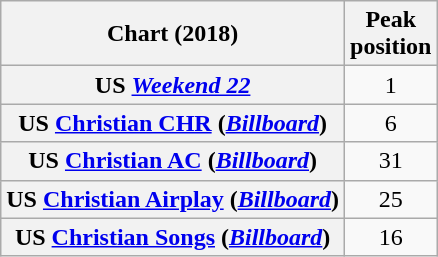<table class="wikitable plainrowheaders" style="text-align:center">
<tr>
<th scope="col">Chart (2018)</th>
<th scope="col">Peak<br>position</th>
</tr>
<tr>
<th scope="row">US <em><a href='#'>Weekend 22</a></em></th>
<td>1</td>
</tr>
<tr>
<th scope="row">US <a href='#'>Christian CHR</a> (<em><a href='#'>Billboard</a></em>)</th>
<td>6</td>
</tr>
<tr>
<th scope="row">US <a href='#'>Christian AC</a> (<em><a href='#'>Billboard</a></em>)</th>
<td>31</td>
</tr>
<tr>
<th scope="row">US <a href='#'>Christian Airplay</a> (<em><a href='#'>Billboard</a></em>)</th>
<td>25</td>
</tr>
<tr>
<th scope="row">US <a href='#'>Christian Songs</a> (<em><a href='#'>Billboard</a></em>)</th>
<td>16</td>
</tr>
</table>
